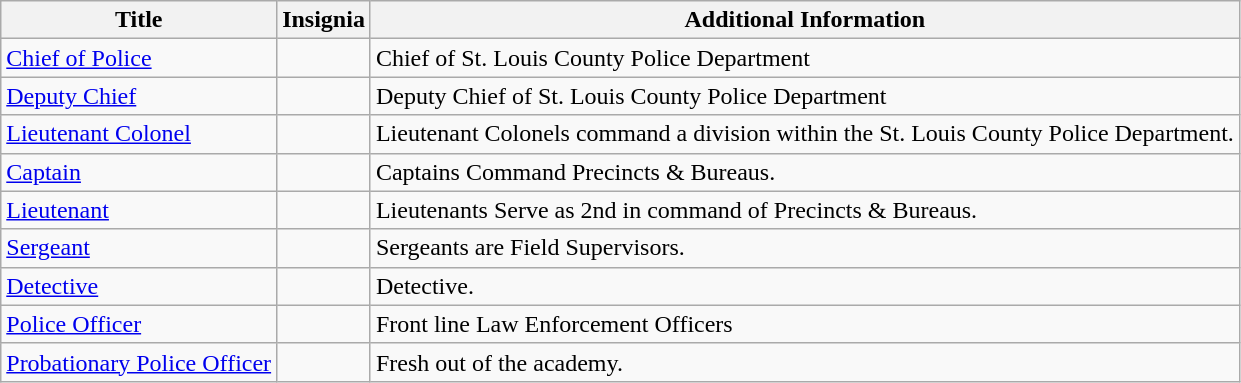<table class="wikitable">
<tr>
<th>Title</th>
<th>Insignia</th>
<th>Additional Information</th>
</tr>
<tr>
<td><a href='#'>Chief of Police</a></td>
<td></td>
<td>Chief of St. Louis County Police Department</td>
</tr>
<tr>
<td><a href='#'>Deputy Chief</a></td>
<td></td>
<td>Deputy Chief of St. Louis County Police Department</td>
</tr>
<tr>
<td><a href='#'>Lieutenant Colonel</a></td>
<td></td>
<td>Lieutenant Colonels command a division within the St. Louis County Police Department.</td>
</tr>
<tr>
<td><a href='#'>Captain</a></td>
<td></td>
<td>Captains Command Precincts & Bureaus.</td>
</tr>
<tr>
<td><a href='#'>Lieutenant</a></td>
<td></td>
<td>Lieutenants Serve as 2nd in command of Precincts & Bureaus.</td>
</tr>
<tr>
<td><a href='#'>Sergeant</a></td>
<td></td>
<td>Sergeants are Field Supervisors.</td>
</tr>
<tr>
<td><a href='#'>Detective</a></td>
<td></td>
<td>Detective.</td>
</tr>
<tr>
<td><a href='#'>Police Officer</a></td>
<td></td>
<td>Front line Law Enforcement Officers</td>
</tr>
<tr>
<td><a href='#'>Probationary Police Officer</a></td>
<td></td>
<td>Fresh out of the academy.</td>
</tr>
</table>
